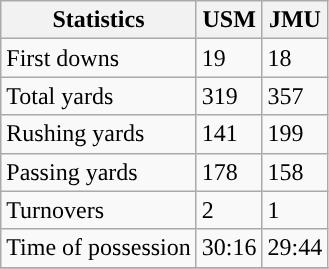<table class="wikitable" style="float: left;">
<tr>
<th>Statistics</th>
<th>USM</th>
<th>JMU</th>
</tr>
<tr>
<td>First downs</td>
<td>19</td>
<td>18</td>
</tr>
<tr>
<td>Total yards</td>
<td>319</td>
<td>357</td>
</tr>
<tr>
<td>Rushing yards</td>
<td>141</td>
<td>199</td>
</tr>
<tr>
<td>Passing yards</td>
<td>178</td>
<td>158</td>
</tr>
<tr>
<td>Turnovers</td>
<td>2</td>
<td>1</td>
</tr>
<tr>
<td>Time of possession</td>
<td>30:16</td>
<td>29:44</td>
</tr>
<tr>
</tr>
</table>
